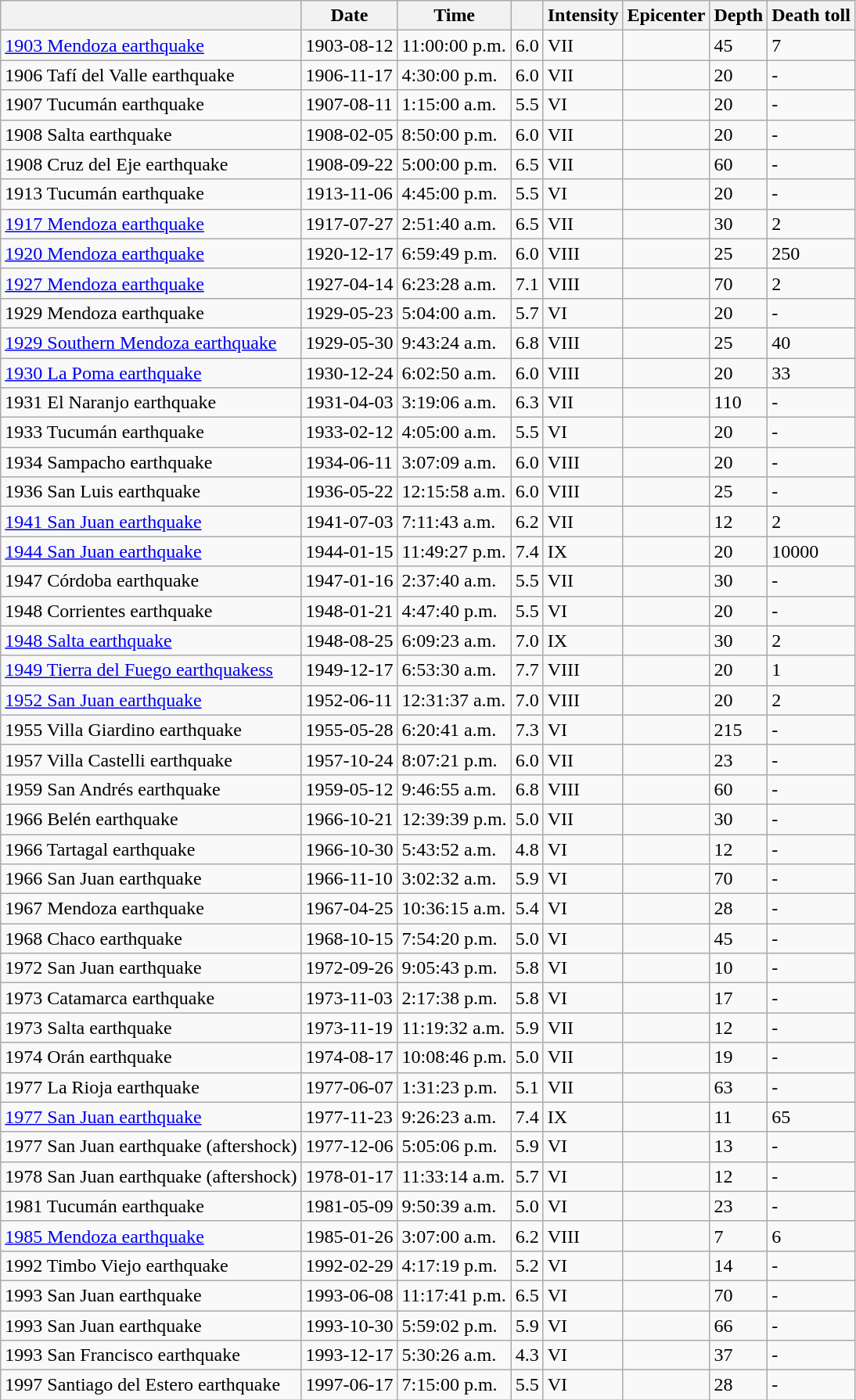<table class="wikitable sortable">
<tr>
<th></th>
<th>Date</th>
<th>Time</th>
<th></th>
<th>Intensity</th>
<th>Epicenter</th>
<th>Depth</th>
<th>Death toll</th>
</tr>
<tr>
<td><a href='#'>1903 Mendoza earthquake</a></td>
<td>1903-08-12</td>
<td>11:00:00 p.m.</td>
<td>6.0</td>
<td>VII</td>
<td></td>
<td>45</td>
<td>7<br></td>
</tr>
<tr>
<td>1906 Tafí del Valle earthquake</td>
<td>1906-11-17</td>
<td>4:30:00 p.m.</td>
<td>6.0</td>
<td>VII</td>
<td></td>
<td>20</td>
<td>-<br></td>
</tr>
<tr>
<td>1907 Tucumán earthquake</td>
<td>1907-08-11</td>
<td>1:15:00 a.m.</td>
<td>5.5</td>
<td>VI</td>
<td></td>
<td>20</td>
<td>-<br></td>
</tr>
<tr>
<td>1908 Salta earthquake</td>
<td>1908-02-05</td>
<td>8:50:00 p.m.</td>
<td>6.0</td>
<td>VII</td>
<td></td>
<td>20</td>
<td>-<br></td>
</tr>
<tr>
<td>1908 Cruz del Eje earthquake</td>
<td>1908-09-22</td>
<td>5:00:00 p.m.</td>
<td>6.5</td>
<td>VII</td>
<td></td>
<td>60</td>
<td>-<br></td>
</tr>
<tr>
<td>1913 Tucumán earthquake</td>
<td>1913-11-06</td>
<td>4:45:00 p.m.</td>
<td>5.5</td>
<td>VI</td>
<td></td>
<td>20</td>
<td>-<br></td>
</tr>
<tr>
<td><a href='#'>1917 Mendoza earthquake</a></td>
<td>1917-07-27</td>
<td>2:51:40 a.m.</td>
<td>6.5</td>
<td>VII</td>
<td></td>
<td>30</td>
<td>2<br></td>
</tr>
<tr>
<td><a href='#'>1920 Mendoza earthquake</a></td>
<td>1920-12-17</td>
<td>6:59:49 p.m.</td>
<td>6.0</td>
<td>VIII</td>
<td></td>
<td>25</td>
<td>250<br></td>
</tr>
<tr>
<td><a href='#'>1927 Mendoza earthquake</a></td>
<td>1927-04-14</td>
<td>6:23:28 a.m.</td>
<td>7.1</td>
<td>VIII</td>
<td></td>
<td>70</td>
<td>2<br></td>
</tr>
<tr>
<td>1929 Mendoza earthquake</td>
<td>1929-05-23</td>
<td>5:04:00 a.m.</td>
<td>5.7</td>
<td>VI</td>
<td></td>
<td>20</td>
<td>-<br></td>
</tr>
<tr>
<td><a href='#'>1929 Southern Mendoza earthquake</a></td>
<td>1929-05-30</td>
<td>9:43:24 a.m.</td>
<td>6.8</td>
<td>VIII</td>
<td></td>
<td>25</td>
<td>40<br></td>
</tr>
<tr>
<td><a href='#'>1930 La Poma earthquake</a></td>
<td>1930-12-24</td>
<td>6:02:50 a.m.</td>
<td>6.0</td>
<td>VIII</td>
<td></td>
<td>20</td>
<td>33<br></td>
</tr>
<tr>
<td>1931 El Naranjo earthquake</td>
<td>1931-04-03</td>
<td>3:19:06 a.m.</td>
<td>6.3</td>
<td>VII</td>
<td></td>
<td>110</td>
<td>-<br></td>
</tr>
<tr>
<td>1933 Tucumán earthquake</td>
<td>1933-02-12</td>
<td>4:05:00 a.m.</td>
<td>5.5</td>
<td>VI</td>
<td></td>
<td>20</td>
<td>-<br></td>
</tr>
<tr>
<td>1934 Sampacho earthquake</td>
<td>1934-06-11</td>
<td>3:07:09 a.m.</td>
<td>6.0</td>
<td>VIII</td>
<td></td>
<td>20</td>
<td>-<br></td>
</tr>
<tr>
<td>1936 San Luis earthquake</td>
<td>1936-05-22</td>
<td>12:15:58 a.m.</td>
<td>6.0</td>
<td>VIII</td>
<td></td>
<td>25</td>
<td>-<br></td>
</tr>
<tr>
<td><a href='#'>1941 San Juan earthquake</a></td>
<td>1941-07-03</td>
<td>7:11:43 a.m.</td>
<td>6.2</td>
<td>VII</td>
<td></td>
<td>12</td>
<td>2<br></td>
</tr>
<tr>
<td><a href='#'>1944 San Juan earthquake</a></td>
<td>1944-01-15</td>
<td>11:49:27 p.m.</td>
<td>7.4</td>
<td>IX</td>
<td></td>
<td>20</td>
<td>10000<br></td>
</tr>
<tr>
<td>1947 Córdoba earthquake</td>
<td>1947-01-16</td>
<td>2:37:40 a.m.</td>
<td>5.5</td>
<td>VII</td>
<td></td>
<td>30</td>
<td>-<br></td>
</tr>
<tr>
<td>1948 Corrientes earthquake</td>
<td>1948-01-21</td>
<td>4:47:40 p.m.</td>
<td>5.5</td>
<td>VI</td>
<td></td>
<td>20</td>
<td>-<br></td>
</tr>
<tr>
<td><a href='#'>1948 Salta earthquake</a></td>
<td>1948-08-25</td>
<td>6:09:23 a.m.</td>
<td>7.0</td>
<td>IX</td>
<td></td>
<td>30</td>
<td>2<br></td>
</tr>
<tr>
<td><a href='#'>1949 Tierra del Fuego earthquakess</a></td>
<td>1949-12-17</td>
<td>6:53:30 a.m.</td>
<td>7.7</td>
<td>VIII</td>
<td></td>
<td>20</td>
<td>1<br></td>
</tr>
<tr>
<td><a href='#'>1952 San Juan earthquake</a></td>
<td>1952-06-11</td>
<td>12:31:37 a.m.</td>
<td>7.0</td>
<td>VIII</td>
<td></td>
<td>20</td>
<td>2<br></td>
</tr>
<tr>
<td>1955 Villa Giardino earthquake</td>
<td>1955-05-28</td>
<td>6:20:41 a.m.</td>
<td>7.3</td>
<td>VI</td>
<td></td>
<td>215</td>
<td>-<br></td>
</tr>
<tr>
<td>1957 Villa Castelli earthquake</td>
<td>1957-10-24</td>
<td>8:07:21 p.m.</td>
<td>6.0</td>
<td>VII</td>
<td></td>
<td>23</td>
<td>-<br></td>
</tr>
<tr>
<td>1959 San Andrés earthquake</td>
<td>1959-05-12</td>
<td>9:46:55 a.m.</td>
<td>6.8</td>
<td>VIII</td>
<td></td>
<td>60</td>
<td>-<br></td>
</tr>
<tr>
<td>1966 Belén earthquake</td>
<td>1966-10-21</td>
<td>12:39:39 p.m.</td>
<td>5.0</td>
<td>VII</td>
<td></td>
<td>30</td>
<td>-<br></td>
</tr>
<tr>
<td>1966 Tartagal earthquake</td>
<td>1966-10-30</td>
<td>5:43:52 a.m.</td>
<td>4.8</td>
<td>VI</td>
<td></td>
<td>12</td>
<td>-<br></td>
</tr>
<tr>
<td>1966 San Juan earthquake</td>
<td>1966-11-10</td>
<td>3:02:32 a.m.</td>
<td>5.9</td>
<td>VI</td>
<td></td>
<td>70</td>
<td>-<br></td>
</tr>
<tr>
<td>1967 Mendoza earthquake</td>
<td>1967-04-25</td>
<td>10:36:15 a.m.</td>
<td>5.4</td>
<td>VI</td>
<td></td>
<td>28</td>
<td>-<br></td>
</tr>
<tr>
<td>1968 Chaco earthquake</td>
<td>1968-10-15</td>
<td>7:54:20 p.m.</td>
<td>5.0</td>
<td>VI</td>
<td></td>
<td>45</td>
<td>-<br></td>
</tr>
<tr>
<td>1972 San Juan earthquake</td>
<td>1972-09-26</td>
<td>9:05:43 p.m.</td>
<td>5.8</td>
<td>VI</td>
<td></td>
<td>10</td>
<td>-<br></td>
</tr>
<tr>
<td>1973 Catamarca earthquake</td>
<td>1973-11-03</td>
<td>2:17:38 p.m.</td>
<td>5.8</td>
<td>VI</td>
<td></td>
<td>17</td>
<td>-<br></td>
</tr>
<tr>
<td>1973 Salta earthquake</td>
<td>1973-11-19</td>
<td>11:19:32 a.m.</td>
<td>5.9</td>
<td>VII</td>
<td></td>
<td>12</td>
<td>-<br></td>
</tr>
<tr>
<td>1974 Orán earthquake</td>
<td>1974-08-17</td>
<td>10:08:46 p.m.</td>
<td>5.0</td>
<td>VII</td>
<td></td>
<td>19</td>
<td>-<br></td>
</tr>
<tr>
<td>1977 La Rioja earthquake</td>
<td>1977-06-07</td>
<td>1:31:23 p.m.</td>
<td>5.1</td>
<td>VII</td>
<td></td>
<td>63</td>
<td>-<br></td>
</tr>
<tr>
<td><a href='#'>1977 San Juan earthquake</a></td>
<td>1977-11-23</td>
<td>9:26:23 a.m.</td>
<td>7.4</td>
<td>IX</td>
<td></td>
<td>11</td>
<td>65<br></td>
</tr>
<tr>
<td>1977 San Juan earthquake (aftershock)</td>
<td>1977-12-06</td>
<td>5:05:06 p.m.</td>
<td>5.9</td>
<td>VI</td>
<td></td>
<td>13</td>
<td>-<br></td>
</tr>
<tr>
<td>1978 San Juan earthquake (aftershock)</td>
<td>1978-01-17</td>
<td>11:33:14 a.m.</td>
<td>5.7</td>
<td>VI</td>
<td></td>
<td>12</td>
<td>-<br></td>
</tr>
<tr>
<td>1981 Tucumán earthquake</td>
<td>1981-05-09</td>
<td>9:50:39 a.m.</td>
<td>5.0</td>
<td>VI</td>
<td></td>
<td>23</td>
<td>-<br></td>
</tr>
<tr>
<td><a href='#'>1985 Mendoza earthquake</a></td>
<td>1985-01-26</td>
<td>3:07:00 a.m.</td>
<td>6.2</td>
<td>VIII</td>
<td></td>
<td>7</td>
<td>6<br></td>
</tr>
<tr>
<td>1992 Timbo Viejo earthquake</td>
<td>1992-02-29</td>
<td>4:17:19 p.m.</td>
<td>5.2</td>
<td>VI</td>
<td></td>
<td>14</td>
<td>-<br></td>
</tr>
<tr>
<td>1993 San Juan earthquake</td>
<td>1993-06-08</td>
<td>11:17:41 p.m.</td>
<td>6.5</td>
<td>VI</td>
<td></td>
<td>70</td>
<td>-<br></td>
</tr>
<tr>
<td>1993 San Juan earthquake</td>
<td>1993-10-30</td>
<td>5:59:02 p.m.</td>
<td>5.9</td>
<td>VI</td>
<td></td>
<td>66</td>
<td>-<br></td>
</tr>
<tr>
<td>1993 San Francisco earthquake</td>
<td>1993-12-17</td>
<td>5:30:26 a.m.</td>
<td>4.3</td>
<td>VI</td>
<td></td>
<td>37</td>
<td>-<br></td>
</tr>
<tr>
<td>1997 Santiago del Estero earthquake</td>
<td>1997-06-17</td>
<td>7:15:00 p.m.</td>
<td>5.5</td>
<td>VI</td>
<td></td>
<td>28</td>
<td>-</td>
</tr>
</table>
